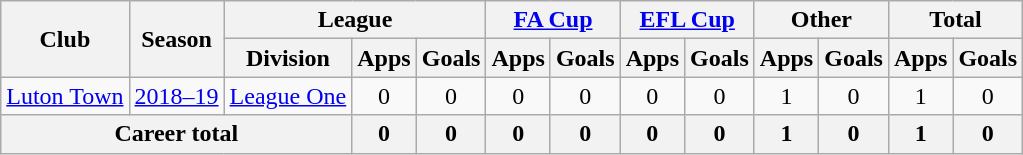<table class=wikitable style=text-align:center>
<tr>
<th rowspan=2>Club</th>
<th rowspan=2>Season</th>
<th colspan=3>League</th>
<th colspan=2><a href='#'>FA Cup</a></th>
<th colspan=2><a href='#'>EFL Cup</a></th>
<th colspan=2>Other</th>
<th colspan=2>Total</th>
</tr>
<tr>
<th>Division</th>
<th>Apps</th>
<th>Goals</th>
<th>Apps</th>
<th>Goals</th>
<th>Apps</th>
<th>Goals</th>
<th>Apps</th>
<th>Goals</th>
<th>Apps</th>
<th>Goals</th>
</tr>
<tr>
<td><a href='#'>Luton Town</a></td>
<td><a href='#'>2018–19</a></td>
<td><a href='#'>League One</a></td>
<td>0</td>
<td>0</td>
<td>0</td>
<td>0</td>
<td>0</td>
<td>0</td>
<td>1</td>
<td>0</td>
<td>1</td>
<td>0</td>
</tr>
<tr>
<th colspan=3>Career total</th>
<th>0</th>
<th>0</th>
<th>0</th>
<th>0</th>
<th>0</th>
<th>0</th>
<th>1</th>
<th>0</th>
<th>1</th>
<th>0</th>
</tr>
</table>
